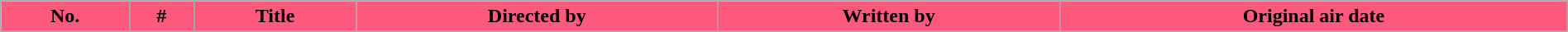<table class="wikitable plainrowheaders" style="width: 100%; margin-right: 0;">
<tr>
<th style="background: #FF5A7E; color: #000000;">No.</th>
<th style="background: #FF5A7E; color: #000000;">#</th>
<th style="background: #FF5A7E; color: #000000;">Title</th>
<th style="background: #FF5A7E; color: #000000;">Directed by</th>
<th style="background: #FF5A7E; color: #000000;">Written by</th>
<th style="background: #FF5A7E; color: #000000;">Original air date</th>
</tr>
<tr>
</tr>
</table>
